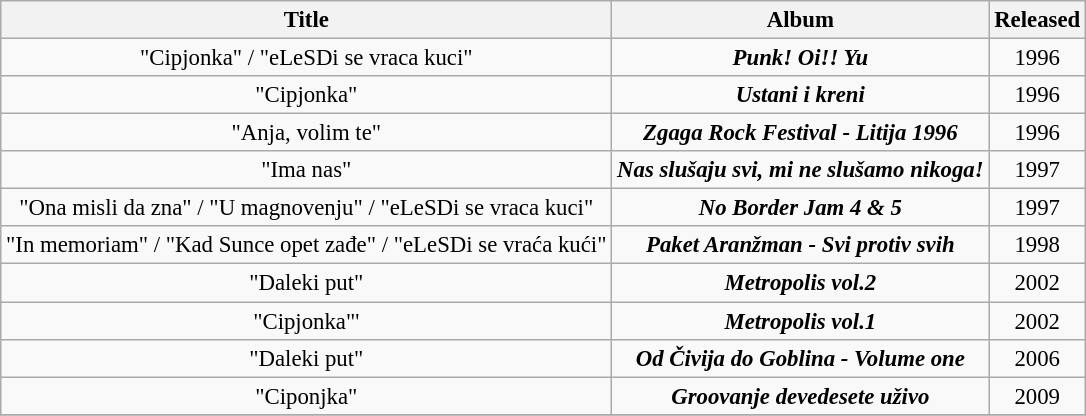<table class="wikitable" style="text-align: center; font-size:95%">
<tr>
<th>Title</th>
<th>Album</th>
<th>Released</th>
</tr>
<tr>
<td>"Cipjonka" / "eLeSDi se vraca kuci"</td>
<td><strong><em>Punk! Oi!! Yu</em></strong></td>
<td>1996</td>
</tr>
<tr>
<td>"Cipjonka"</td>
<td><strong><em>Ustani i kreni</em></strong></td>
<td>1996</td>
</tr>
<tr>
<td>"Anja, volim te"</td>
<td><strong><em>Zgaga Rock Festival - Litija 1996</em></strong></td>
<td>1996</td>
</tr>
<tr>
<td>"Ima nas"</td>
<td><strong><em>Nas slušaju svi, mi ne slušamo nikoga!</em></strong></td>
<td>1997</td>
</tr>
<tr>
<td>"Ona misli da zna" / "U magnovenju" / "eLeSDi se vraca kuci"</td>
<td><strong><em>No Border Jam 4 & 5</em></strong></td>
<td>1997</td>
</tr>
<tr>
<td>"In memoriam" / "Kad Sunce opet zađe" / "eLeSDi se vraća kući"</td>
<td><strong><em>Paket Aranžman - Svi protiv svih</em></strong></td>
<td>1998</td>
</tr>
<tr>
<td>"Daleki put"</td>
<td><strong><em>Metropolis vol.2</em></strong></td>
<td>2002</td>
</tr>
<tr>
<td>"Cipjonka"'</td>
<td><strong><em>Metropolis vol.1</em></strong></td>
<td>2002</td>
</tr>
<tr>
<td>"Daleki put"</td>
<td><strong><em>Od Čivija do Goblina - Volume one</em></strong></td>
<td>2006</td>
</tr>
<tr>
<td>"Ciponjka"</td>
<td><strong><em>Groovanje devedesete uživo</em></strong></td>
<td>2009</td>
</tr>
<tr>
</tr>
</table>
